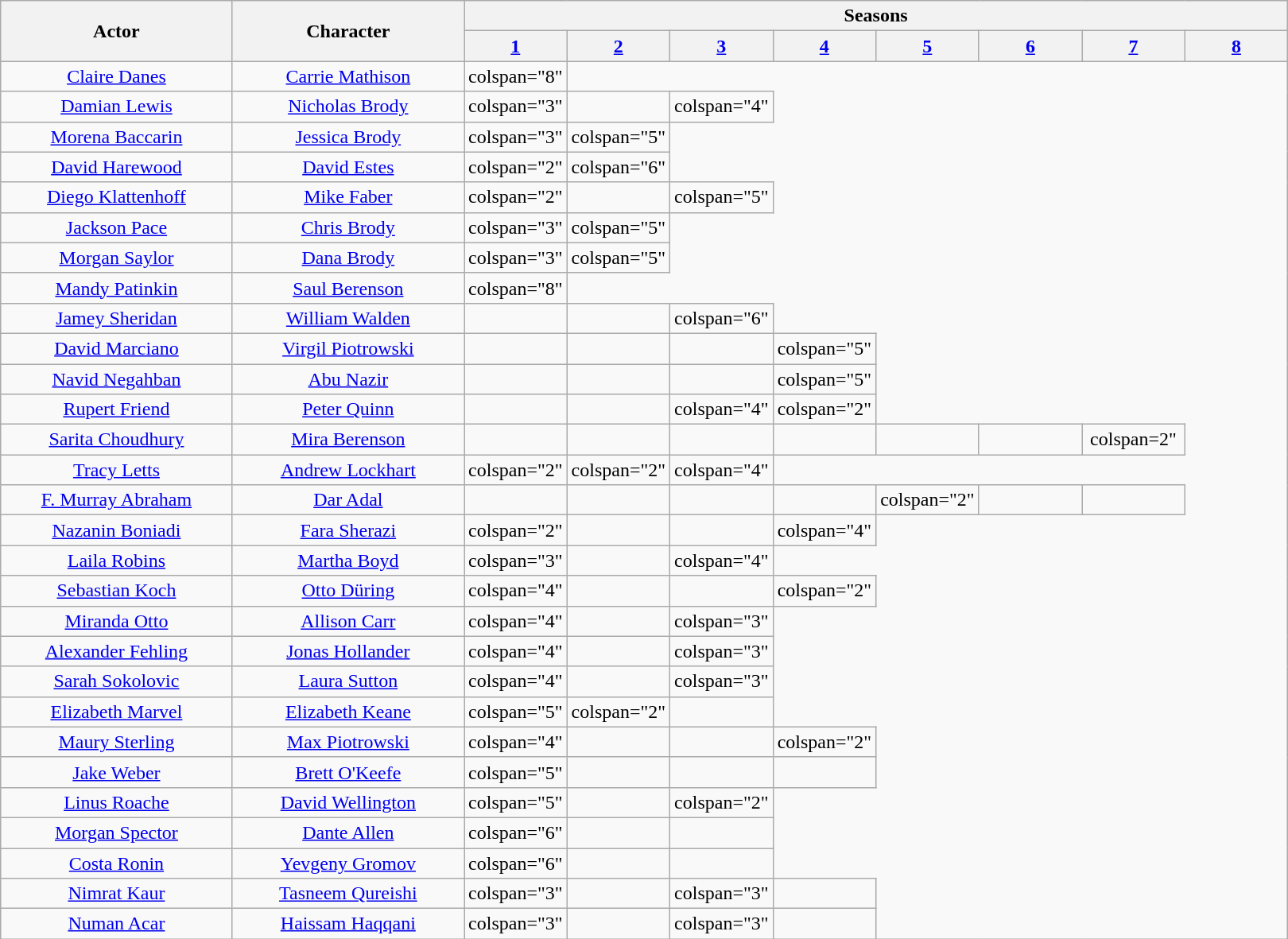<table class="wikitable" style="text-align:center">
<tr>
<th rowspan="2" style="width:18%;">Actor</th>
<th rowspan="2" style="width:18%;">Character</th>
<th colspan="8">Seasons</th>
</tr>
<tr>
<th style="width:8%;"><a href='#'>1</a></th>
<th style="width:8%;"><a href='#'>2</a></th>
<th style="width:8%;"><a href='#'>3</a></th>
<th style="width:8%;"><a href='#'>4</a></th>
<th style="width:8%;"><a href='#'>5</a></th>
<th style="width:8%;"><a href='#'>6</a></th>
<th style="width:8%;"><a href='#'>7</a></th>
<th style="width:8%;"><a href='#'>8</a></th>
</tr>
<tr>
<td><a href='#'>Claire Danes</a></td>
<td><a href='#'>Carrie Mathison</a></td>
<td>colspan="8" </td>
</tr>
<tr>
<td><a href='#'>Damian Lewis</a></td>
<td><a href='#'>Nicholas Brody</a></td>
<td>colspan="3" </td>
<td></td>
<td>colspan="4" </td>
</tr>
<tr>
<td><a href='#'>Morena Baccarin</a></td>
<td><a href='#'>Jessica Brody</a></td>
<td>colspan="3" </td>
<td>colspan="5" </td>
</tr>
<tr>
<td><a href='#'>David Harewood</a></td>
<td><a href='#'>David Estes</a></td>
<td>colspan="2" </td>
<td>colspan="6" </td>
</tr>
<tr>
<td><a href='#'>Diego Klattenhoff</a></td>
<td><a href='#'>Mike Faber</a></td>
<td>colspan="2" </td>
<td></td>
<td>colspan="5" </td>
</tr>
<tr>
<td><a href='#'>Jackson Pace</a></td>
<td><a href='#'>Chris Brody</a></td>
<td>colspan="3" </td>
<td>colspan="5" </td>
</tr>
<tr>
<td><a href='#'>Morgan Saylor</a></td>
<td><a href='#'>Dana Brody</a></td>
<td>colspan="3" </td>
<td>colspan="5" </td>
</tr>
<tr>
<td><a href='#'>Mandy Patinkin</a></td>
<td><a href='#'>Saul Berenson</a></td>
<td>colspan="8" </td>
</tr>
<tr>
<td><a href='#'>Jamey Sheridan</a></td>
<td><a href='#'>William Walden</a></td>
<td></td>
<td></td>
<td>colspan="6" </td>
</tr>
<tr>
<td><a href='#'>David Marciano</a></td>
<td><a href='#'>Virgil Piotrowski</a></td>
<td></td>
<td></td>
<td></td>
<td>colspan="5" </td>
</tr>
<tr>
<td><a href='#'>Navid Negahban</a></td>
<td><a href='#'>Abu Nazir</a></td>
<td></td>
<td></td>
<td></td>
<td>colspan="5" </td>
</tr>
<tr>
<td><a href='#'>Rupert Friend</a></td>
<td><a href='#'>Peter Quinn</a></td>
<td></td>
<td></td>
<td>colspan="4" </td>
<td>colspan="2" </td>
</tr>
<tr>
<td><a href='#'>Sarita Choudhury</a></td>
<td><a href='#'>Mira Berenson</a></td>
<td></td>
<td></td>
<td></td>
<td></td>
<td></td>
<td></td>
<td>colspan=2" </td>
</tr>
<tr>
<td><a href='#'>Tracy Letts</a></td>
<td><a href='#'>Andrew Lockhart</a></td>
<td>colspan="2" </td>
<td>colspan="2" </td>
<td>colspan="4" </td>
</tr>
<tr>
<td><a href='#'>F. Murray Abraham</a></td>
<td><a href='#'>Dar Adal</a></td>
<td></td>
<td></td>
<td></td>
<td></td>
<td>colspan="2" </td>
<td></td>
<td></td>
</tr>
<tr>
<td><a href='#'>Nazanin Boniadi</a></td>
<td><a href='#'>Fara Sherazi</a></td>
<td>colspan="2" </td>
<td></td>
<td></td>
<td>colspan="4" </td>
</tr>
<tr>
<td><a href='#'>Laila Robins</a></td>
<td><a href='#'>Martha Boyd</a></td>
<td>colspan="3" </td>
<td></td>
<td>colspan="4" </td>
</tr>
<tr>
<td><a href='#'>Sebastian Koch</a></td>
<td><a href='#'>Otto Düring</a></td>
<td>colspan="4" </td>
<td></td>
<td></td>
<td>colspan="2" </td>
</tr>
<tr>
<td><a href='#'>Miranda Otto</a></td>
<td><a href='#'>Allison Carr</a></td>
<td>colspan="4" </td>
<td></td>
<td>colspan="3" </td>
</tr>
<tr>
<td><a href='#'>Alexander Fehling</a></td>
<td><a href='#'>Jonas Hollander</a></td>
<td>colspan="4" </td>
<td></td>
<td>colspan="3" </td>
</tr>
<tr>
<td><a href='#'>Sarah Sokolovic</a></td>
<td><a href='#'>Laura Sutton</a></td>
<td>colspan="4" </td>
<td></td>
<td>colspan="3" </td>
</tr>
<tr>
<td><a href='#'>Elizabeth Marvel</a></td>
<td><a href='#'>Elizabeth Keane</a></td>
<td>colspan="5" </td>
<td>colspan="2" </td>
<td></td>
</tr>
<tr>
<td><a href='#'>Maury Sterling</a></td>
<td><a href='#'>Max Piotrowski</a></td>
<td>colspan="4" </td>
<td></td>
<td></td>
<td>colspan="2" </td>
</tr>
<tr>
<td><a href='#'>Jake Weber</a></td>
<td><a href='#'>Brett O'Keefe</a></td>
<td>colspan="5" </td>
<td></td>
<td></td>
<td></td>
</tr>
<tr>
<td><a href='#'>Linus Roache</a></td>
<td><a href='#'>David Wellington</a></td>
<td>colspan="5" </td>
<td></td>
<td>colspan="2" </td>
</tr>
<tr>
<td><a href='#'>Morgan Spector</a></td>
<td><a href='#'>Dante Allen</a></td>
<td>colspan="6" </td>
<td></td>
<td></td>
</tr>
<tr>
<td><a href='#'>Costa Ronin</a></td>
<td><a href='#'>Yevgeny Gromov</a></td>
<td>colspan="6" </td>
<td></td>
<td></td>
</tr>
<tr>
<td><a href='#'>Nimrat Kaur</a></td>
<td><a href='#'>Tasneem Qureishi</a></td>
<td>colspan="3" </td>
<td></td>
<td>colspan="3" </td>
<td></td>
</tr>
<tr>
<td><a href='#'>Numan Acar</a></td>
<td><a href='#'>Haissam Haqqani</a></td>
<td>colspan="3" </td>
<td></td>
<td>colspan="3" </td>
<td></td>
</tr>
</table>
